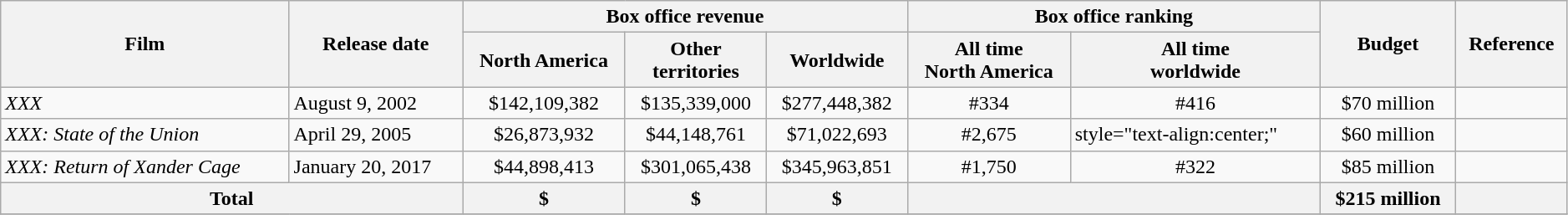<table class="wikitable" style="width:99%;">
<tr>
<th rowspan="2">Film</th>
<th rowspan="2">Release date</th>
<th colspan="3">Box office revenue</th>
<th colspan="2" text="wrap">Box office ranking</th>
<th rowspan="2">Budget</th>
<th rowspan="2">Reference</th>
</tr>
<tr>
<th>North America</th>
<th>Other <br>territories</th>
<th>Worldwide</th>
<th>All time <br>North America</th>
<th>All time <br>worldwide</th>
</tr>
<tr>
<td><em>XXX</em></td>
<td>August 9, 2002</td>
<td style="text-align:center;">$142,109,382</td>
<td style="text-align:center;">$135,339,000</td>
<td style="text-align:center;">$277,448,382</td>
<td style="text-align:center;">#334</td>
<td style="text-align:center;">#416</td>
<td style="text-align:center;">$70 million</td>
<td style="text-align:center;"></td>
</tr>
<tr>
<td><em>XXX: State of the Union</em></td>
<td>April 29, 2005</td>
<td style="text-align:center;">$26,873,932</td>
<td style="text-align:center;">$44,148,761</td>
<td style="text-align:center;">$71,022,693</td>
<td style="text-align:center;">#2,675</td>
<td>style="text-align:center;" </td>
<td style="text-align:center;">$60 million</td>
<td style="text-align:center;"></td>
</tr>
<tr>
<td><em>XXX: Return of Xander Cage</em></td>
<td>January 20, 2017</td>
<td style="text-align:center;">$44,898,413</td>
<td style="text-align:center;">$301,065,438</td>
<td style="text-align:center;">$345,963,851</td>
<td style="text-align:center;">#1,750</td>
<td style="text-align:center;">#322</td>
<td style="text-align:center;">$85 million</td>
<td style="text-align:center;"></td>
</tr>
<tr>
<th colspan="2">Total</th>
<th>$</th>
<th>$</th>
<th>$</th>
<th colspan="2"></th>
<th>$215 million</th>
<th></th>
</tr>
<tr>
</tr>
</table>
